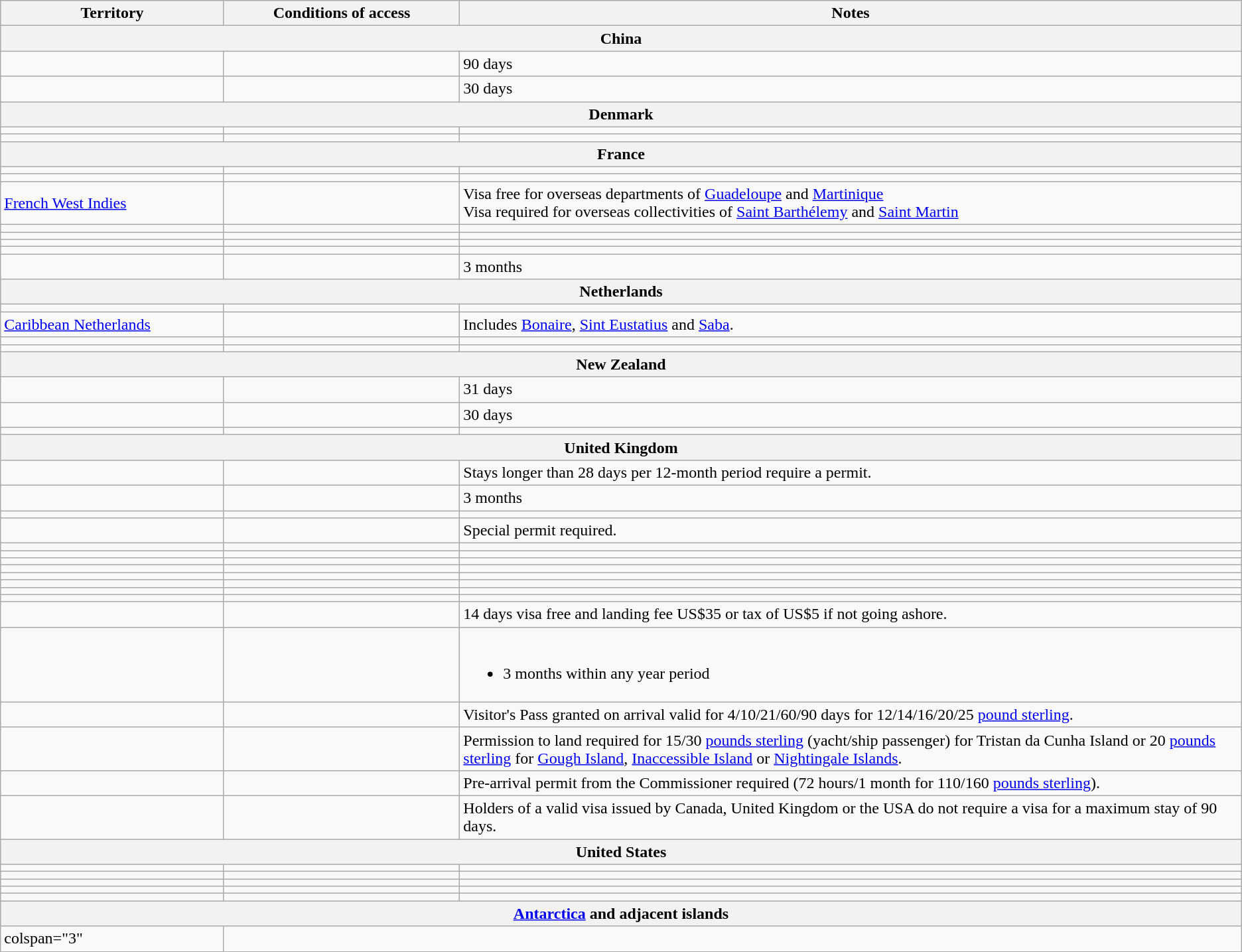<table class="wikitable" style="text-align: left; table-layout: fixed;">
<tr>
<th width="18%">Territory</th>
<th width="19%">Conditions of access</th>
<th>Notes</th>
</tr>
<tr>
<th colspan="3">China</th>
</tr>
<tr>
<td></td>
<td></td>
<td>90 days</td>
</tr>
<tr>
<td></td>
<td></td>
<td>30 days</td>
</tr>
<tr>
<th colspan="3">Denmark</th>
</tr>
<tr>
<td></td>
<td></td>
<td></td>
</tr>
<tr>
<td></td>
<td></td>
<td></td>
</tr>
<tr>
<th colspan="3">France</th>
</tr>
<tr>
<td></td>
<td></td>
<td></td>
</tr>
<tr>
<td></td>
<td></td>
<td></td>
</tr>
<tr>
<td> <a href='#'>French West Indies</a></td>
<td></td>
<td>Visa free for overseas departments of <a href='#'>Guadeloupe</a> and <a href='#'>Martinique</a><br> Visa required for overseas collectivities of <a href='#'>Saint Barthélemy</a> and <a href='#'>Saint Martin</a></td>
</tr>
<tr>
<td></td>
<td></td>
<td></td>
</tr>
<tr>
<td></td>
<td></td>
<td></td>
</tr>
<tr>
<td></td>
<td></td>
<td></td>
</tr>
<tr>
<td></td>
<td></td>
<td></td>
</tr>
<tr>
<td></td>
<td></td>
<td>3 months</td>
</tr>
<tr>
<th colspan="3">Netherlands</th>
</tr>
<tr>
<td></td>
<td></td>
<td></td>
</tr>
<tr>
<td> <a href='#'>Caribbean Netherlands</a></td>
<td></td>
<td>Includes <a href='#'>Bonaire</a>, <a href='#'>Sint Eustatius</a> and <a href='#'>Saba</a>.</td>
</tr>
<tr>
<td></td>
<td></td>
<td></td>
</tr>
<tr>
<td></td>
<td></td>
<td></td>
</tr>
<tr>
<th colspan="3">New Zealand</th>
</tr>
<tr>
<td></td>
<td></td>
<td>31 days</td>
</tr>
<tr>
<td></td>
<td></td>
<td>30 days</td>
</tr>
<tr>
<td></td>
<td></td>
<td></td>
</tr>
<tr>
<th colspan="3">United Kingdom</th>
</tr>
<tr>
<td></td>
<td></td>
<td>Stays longer than 28 days per 12-month period require a permit.</td>
</tr>
<tr>
<td></td>
<td></td>
<td>3 months</td>
</tr>
<tr>
<td></td>
<td></td>
<td></td>
</tr>
<tr>
<td></td>
<td></td>
<td>Special permit required.</td>
</tr>
<tr>
<td></td>
<td></td>
<td></td>
</tr>
<tr>
<td></td>
<td></td>
<td></td>
</tr>
<tr>
<td></td>
<td></td>
<td></td>
</tr>
<tr>
<td></td>
<td></td>
<td></td>
</tr>
<tr>
<td></td>
<td></td>
<td></td>
</tr>
<tr>
<td></td>
<td></td>
<td></td>
</tr>
<tr>
<td></td>
<td></td>
<td></td>
</tr>
<tr>
<td></td>
<td></td>
<td></td>
</tr>
<tr>
<td></td>
<td></td>
<td>14 days visa free and landing fee US$35 or tax of US$5 if not going ashore.</td>
</tr>
<tr>
<td></td>
<td></td>
<td><br><ul><li>3 months within any year period</li></ul></td>
</tr>
<tr>
<td></td>
<td></td>
<td>Visitor's Pass granted on arrival valid for 4/10/21/60/90 days for 12/14/16/20/25 <a href='#'>pound sterling</a>.</td>
</tr>
<tr>
<td></td>
<td></td>
<td>Permission to land required for 15/30 <a href='#'>pounds sterling</a> (yacht/ship passenger) for Tristan da Cunha Island or 20 <a href='#'>pounds sterling</a> for <a href='#'>Gough Island</a>, <a href='#'>Inaccessible Island</a> or <a href='#'>Nightingale Islands</a>.</td>
</tr>
<tr>
<td></td>
<td></td>
<td>Pre-arrival permit from the Commissioner required (72 hours/1 month for 110/160 <a href='#'>pounds sterling</a>).</td>
</tr>
<tr>
<td></td>
<td></td>
<td>Holders of a valid visa issued by Canada, United Kingdom or the USA do not require a visa for a maximum stay of 90 days.</td>
</tr>
<tr>
<th colspan="3">United States</th>
</tr>
<tr>
<td></td>
<td></td>
<td></td>
</tr>
<tr>
<td></td>
<td></td>
<td></td>
</tr>
<tr>
<td></td>
<td></td>
<td></td>
</tr>
<tr>
<td></td>
<td></td>
<td></td>
</tr>
<tr>
<td></td>
<td></td>
<td></td>
</tr>
<tr>
<th colspan="3"><a href='#'>Antarctica</a> and adjacent islands</th>
</tr>
<tr>
<td>colspan="3" </td>
</tr>
</table>
